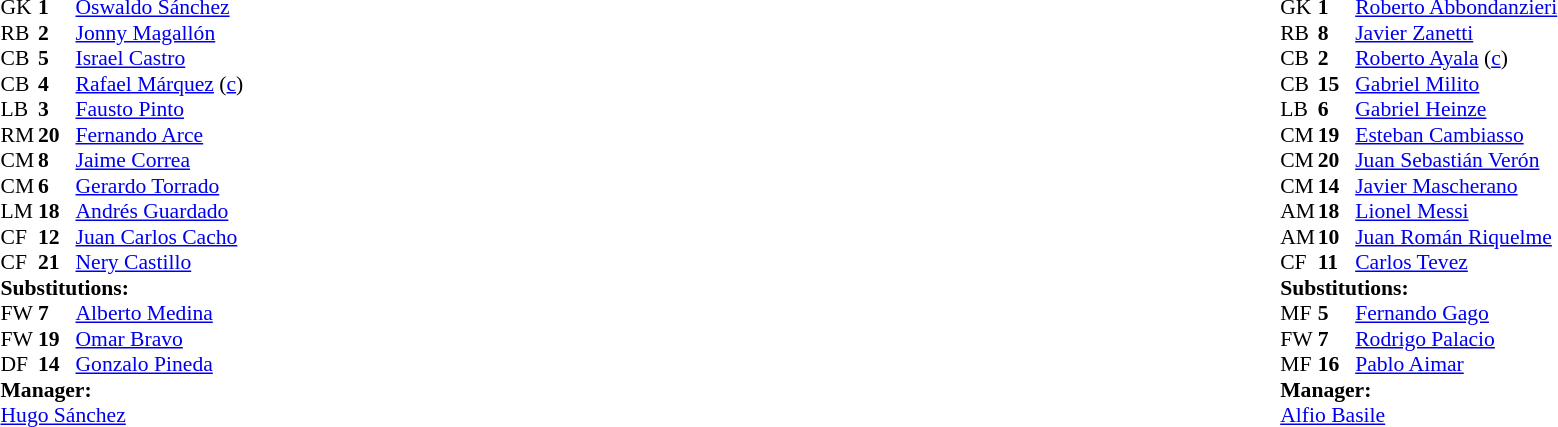<table width="100%">
<tr>
<td valign="top" width="50%"><br><table style="font-size: 90%" cellspacing="0" cellpadding="0">
<tr>
<th width=25></th>
<th width=25></th>
</tr>
<tr>
<td>GK</td>
<td><strong>1</strong></td>
<td><a href='#'>Oswaldo Sánchez</a></td>
</tr>
<tr>
<td>RB</td>
<td><strong>2</strong></td>
<td><a href='#'>Jonny Magallón</a></td>
</tr>
<tr>
<td>CB</td>
<td><strong>5</strong></td>
<td><a href='#'>Israel Castro</a></td>
</tr>
<tr>
<td>CB</td>
<td><strong>4</strong></td>
<td><a href='#'>Rafael Márquez</a> (<a href='#'>c</a>)</td>
<td></td>
</tr>
<tr>
<td>LB</td>
<td><strong>3</strong></td>
<td><a href='#'>Fausto Pinto</a></td>
</tr>
<tr>
<td>RM</td>
<td><strong>20</strong></td>
<td><a href='#'>Fernando Arce</a></td>
</tr>
<tr>
<td>CM</td>
<td><strong>8</strong></td>
<td><a href='#'>Jaime Correa</a></td>
<td></td>
<td></td>
</tr>
<tr>
<td>CM</td>
<td><strong>6</strong></td>
<td><a href='#'>Gerardo Torrado</a></td>
<td></td>
<td></td>
</tr>
<tr>
<td>LM</td>
<td><strong>18</strong></td>
<td><a href='#'>Andrés Guardado</a></td>
</tr>
<tr>
<td>CF</td>
<td><strong>12</strong></td>
<td><a href='#'>Juan Carlos Cacho</a></td>
<td></td>
<td></td>
</tr>
<tr>
<td>CF</td>
<td><strong>21</strong></td>
<td><a href='#'>Nery Castillo</a></td>
</tr>
<tr>
<td colspan=3><strong>Substitutions:</strong></td>
</tr>
<tr>
<td>FW</td>
<td><strong>7</strong></td>
<td><a href='#'>Alberto Medina</a></td>
<td></td>
<td></td>
</tr>
<tr>
<td>FW</td>
<td><strong>19</strong></td>
<td><a href='#'>Omar Bravo</a></td>
<td></td>
<td></td>
</tr>
<tr>
<td>DF</td>
<td><strong>14</strong></td>
<td><a href='#'>Gonzalo Pineda</a></td>
<td></td>
<td></td>
</tr>
<tr>
<td colspan=3><strong>Manager:</strong></td>
</tr>
<tr>
<td colspan="4"><a href='#'>Hugo Sánchez</a></td>
</tr>
</table>
</td>
<td valign="top"></td>
<td valign="top" width="50%"><br><table style="font-size: 90%" cellspacing="0" cellpadding="0" align="center">
<tr>
<th width=25></th>
<th width=25></th>
</tr>
<tr>
<td>GK</td>
<td><strong>1</strong></td>
<td><a href='#'>Roberto Abbondanzieri</a></td>
</tr>
<tr>
<td>RB</td>
<td><strong>8</strong></td>
<td><a href='#'>Javier Zanetti</a></td>
</tr>
<tr>
<td>CB</td>
<td><strong>2</strong></td>
<td><a href='#'>Roberto Ayala</a> (<a href='#'>c</a>)</td>
</tr>
<tr>
<td>CB</td>
<td><strong>15</strong></td>
<td><a href='#'>Gabriel Milito</a></td>
</tr>
<tr>
<td>LB</td>
<td><strong>6</strong></td>
<td><a href='#'>Gabriel Heinze</a></td>
</tr>
<tr>
<td>CM</td>
<td><strong>19</strong></td>
<td><a href='#'>Esteban Cambiasso</a></td>
</tr>
<tr>
<td>CM</td>
<td><strong>20</strong></td>
<td><a href='#'>Juan Sebastián Verón</a></td>
<td></td>
<td></td>
</tr>
<tr>
<td>CM</td>
<td><strong>14</strong></td>
<td><a href='#'>Javier Mascherano</a></td>
</tr>
<tr>
<td>AM</td>
<td><strong>18</strong></td>
<td><a href='#'>Lionel Messi</a></td>
<td></td>
</tr>
<tr>
<td>AM</td>
<td><strong>10</strong></td>
<td><a href='#'>Juan Román Riquelme</a></td>
<td></td>
<td></td>
</tr>
<tr>
<td>CF</td>
<td><strong>11</strong></td>
<td><a href='#'>Carlos Tevez</a></td>
<td></td>
<td></td>
</tr>
<tr>
<td colspan=3><strong>Substitutions:</strong></td>
</tr>
<tr>
<td>MF</td>
<td><strong>5</strong></td>
<td><a href='#'>Fernando Gago</a></td>
<td></td>
<td></td>
</tr>
<tr>
<td>FW</td>
<td><strong>7</strong></td>
<td><a href='#'>Rodrigo Palacio</a></td>
<td></td>
<td></td>
</tr>
<tr>
<td>MF</td>
<td><strong>16</strong></td>
<td><a href='#'>Pablo Aimar</a></td>
<td></td>
<td></td>
</tr>
<tr>
<td colspan=3><strong>Manager:</strong></td>
</tr>
<tr>
<td colspan="4"><a href='#'>Alfio Basile</a></td>
</tr>
</table>
</td>
</tr>
</table>
